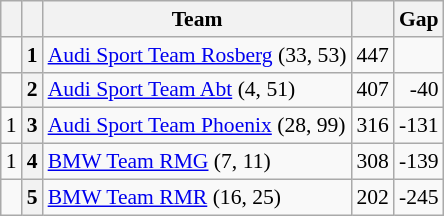<table class="wikitable" style="font-size: 90%;">
<tr>
<th></th>
<th></th>
<th>Team</th>
<th></th>
<th>Gap</th>
</tr>
<tr>
<td align="left"></td>
<th>1</th>
<td> <a href='#'>Audi Sport Team Rosberg</a> (33, 53)</td>
<td align="right">447</td>
<td align="right"></td>
</tr>
<tr>
<td align="left"></td>
<th>2</th>
<td> <a href='#'>Audi Sport Team Abt</a> (4, 51)</td>
<td align="right">407</td>
<td align="right">-40</td>
</tr>
<tr>
<td align="left"> 1</td>
<th>3</th>
<td> <a href='#'>Audi Sport Team Phoenix</a> (28, 99)</td>
<td align="right">316</td>
<td align="right">-131</td>
</tr>
<tr>
<td align="left"> 1</td>
<th>4</th>
<td> <a href='#'>BMW Team RMG</a> (7, 11)</td>
<td align="right">308</td>
<td align="right">-139</td>
</tr>
<tr>
<td align="left"></td>
<th>5</th>
<td> <a href='#'>BMW Team RMR</a> (16, 25)</td>
<td align="right">202</td>
<td align="right">-245</td>
</tr>
</table>
